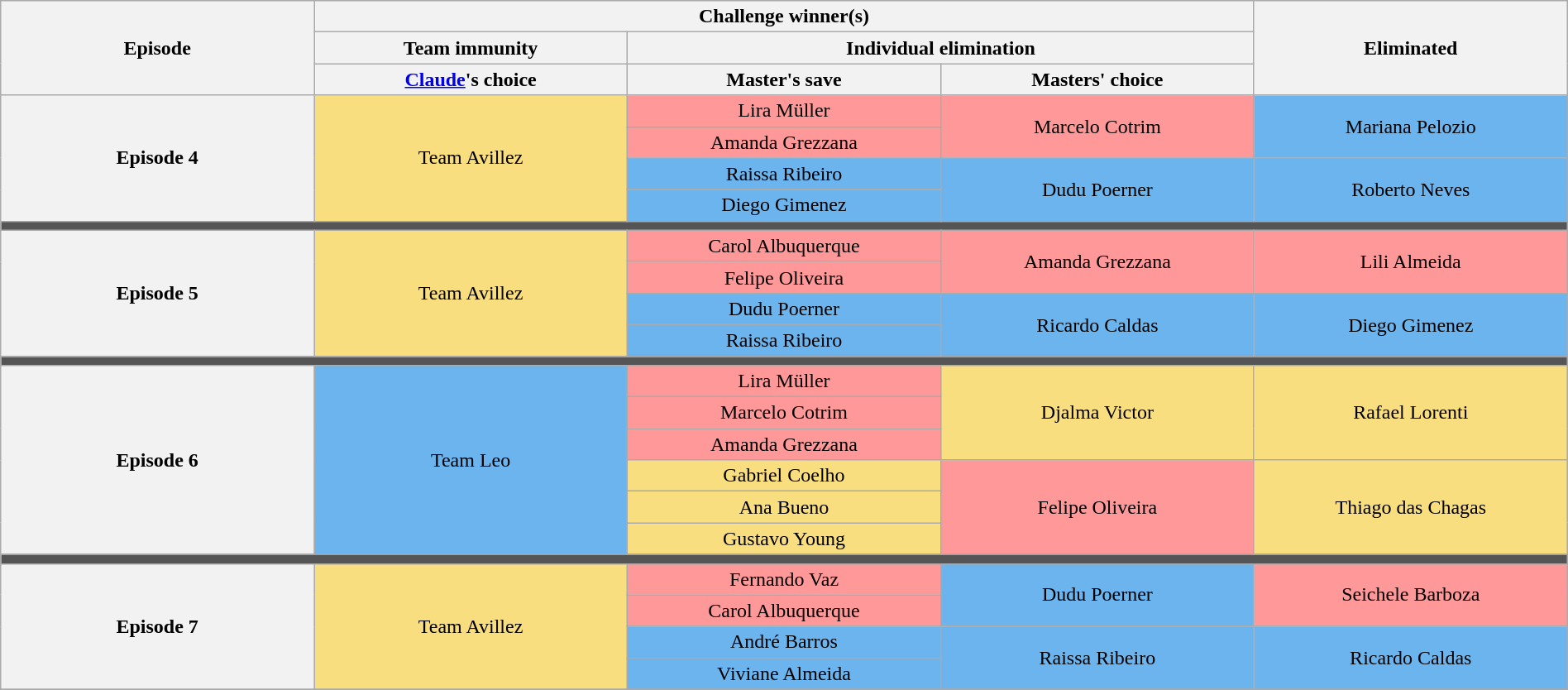<table class="wikitable" style="text-align:center; width:100%;">
<tr>
<th scope="col" width="20.0%" rowspan=3>Episode</th>
<th scope="col" width="60.0%" colspan=3>Challenge winner(s)</th>
<th scope="col" width="20.0%" rowspan=3>Eliminated</th>
</tr>
<tr>
<th scope="col" width="20.0%" colspan=1>Team immunity</th>
<th scope="col" width="40.0%" colspan=2>Individual elimination</th>
</tr>
<tr>
<th scope="col" width="20.0%"><a href='#'>Claude</a>'s choice</th>
<th scope="col" width="20.0%">Master's save</th>
<th scope="col" width="20.0%">Masters' choice</th>
</tr>
<tr>
<th rowspan=4>Episode 4<br></th>
<td rowspan=4 bgcolor=F8DE7E>Team Avillez</td>
<td rowspan=1 bgcolor=FF9999>Lira Müller</td>
<td rowspan=2 bgcolor=FF9999>Marcelo Cotrim</td>
<td rowspan=2 bgcolor=6CB4EE>Mariana Pelozio</td>
</tr>
<tr>
<td rowspan=1 bgcolor=FF9999>Amanda Grezzana</td>
</tr>
<tr>
<td rowspan=1 bgcolor=6CB4EE>Raissa Ribeiro</td>
<td rowspan=2 bgcolor=6CB4EE>Dudu Poerner</td>
<td rowspan=2 bgcolor=6CB4EE>Roberto Neves</td>
</tr>
<tr>
<td rowspan=1 bgcolor=6CB4EE>Diego Gimenez</td>
</tr>
<tr>
<td colspan=5 bgcolor=555555></td>
</tr>
<tr>
<th rowspan=4>Episode 5<br></th>
<td rowspan=4 bgcolor=F8DE7E>Team Avillez</td>
<td rowspan=1 bgcolor=FF9999>Carol Albuquerque</td>
<td rowspan=2 bgcolor=FF9999>Amanda Grezzana</td>
<td rowspan=2 bgcolor=FF9999>Lili Almeida</td>
</tr>
<tr>
<td rowspan=1 bgcolor=FF9999>Felipe Oliveira</td>
</tr>
<tr>
<td rowspan=1 bgcolor=6CB4EE>Dudu Poerner</td>
<td rowspan=2 bgcolor=6CB4EE>Ricardo Caldas</td>
<td rowspan=2 bgcolor=6CB4EE>Diego Gimenez</td>
</tr>
<tr>
<td rowspan=1 bgcolor=6CB4EE>Raissa Ribeiro</td>
</tr>
<tr>
<td colspan=5 bgcolor=555555></td>
</tr>
<tr>
<th rowspan=6>Episode 6<br></th>
<td rowspan=6 bgcolor=6CB4EE>Team Leo</td>
<td rowspan=1 bgcolor=FF9999>Lira Müller</td>
<td rowspan=3 bgcolor=F8DE7E>Djalma Victor</td>
<td rowspan=3 bgcolor=F8DE7E>Rafael Lorenti</td>
</tr>
<tr>
<td rowspan=1 bgcolor=FF9999>Marcelo Cotrim</td>
</tr>
<tr>
<td rowspan=1 bgcolor=FF9999>Amanda Grezzana</td>
</tr>
<tr>
<td rowspan=1 bgcolor=F8DE7E>Gabriel Coelho</td>
<td rowspan=3 bgcolor=FF9999>Felipe Oliveira</td>
<td rowspan=3 bgcolor=F8DE7E>Thiago das Chagas</td>
</tr>
<tr>
<td rowspan=1 bgcolor=F8DE7E>Ana Bueno</td>
</tr>
<tr>
<td rowspan=1 bgcolor=F8DE7E>Gustavo Young</td>
</tr>
<tr>
<td colspan=5 bgcolor=555555></td>
</tr>
<tr>
<th rowspan=4>Episode 7<br></th>
<td rowspan=4 bgcolor=F8DE7E>Team Avillez</td>
<td rowspan=1 bgcolor=FF9999>Fernando Vaz</td>
<td rowspan=2 bgcolor=6CB4EE>Dudu Poerner</td>
<td rowspan=2 bgcolor=FF9999>Seichele Barboza</td>
</tr>
<tr>
<td rowspan=1 bgcolor=FF9999>Carol Albuquerque</td>
</tr>
<tr>
<td rowspan=1 bgcolor=6CB4EE>André Barros</td>
<td rowspan=2 bgcolor=6CB4EE>Raissa Ribeiro</td>
<td rowspan=2 bgcolor=6CB4EE>Ricardo Caldas</td>
</tr>
<tr>
<td rowspan=1 bgcolor=6CB4EE>Viviane Almeida</td>
</tr>
<tr>
</tr>
</table>
